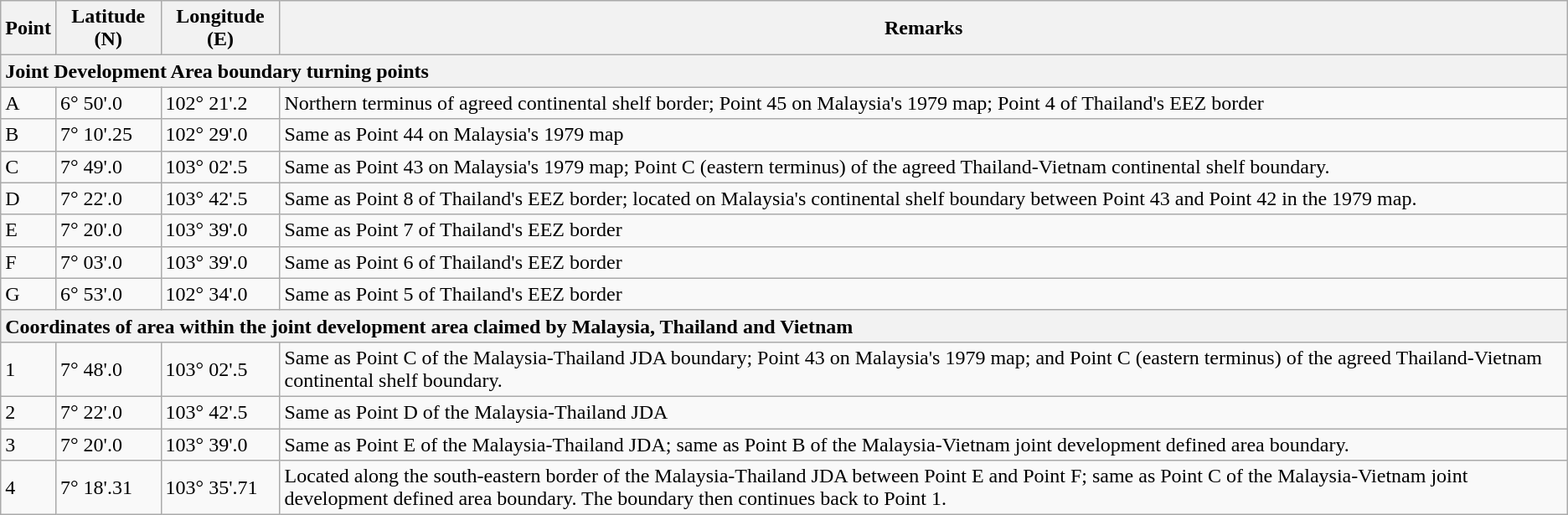<table class="wikitable">
<tr>
<th>Point</th>
<th>Latitude (N)</th>
<th>Longitude (E)</th>
<th>Remarks</th>
</tr>
<tr>
<th colspan="5" style="text-align:left">Joint Development Area boundary turning points</th>
</tr>
<tr>
<td>A</td>
<td>6° 50'.0</td>
<td>102° 21'.2</td>
<td>Northern terminus of agreed continental shelf border; Point 45 on Malaysia's 1979 map; Point 4 of Thailand's EEZ border</td>
</tr>
<tr>
<td>B</td>
<td>7° 10'.25</td>
<td>102° 29'.0</td>
<td>Same as Point 44 on Malaysia's 1979 map</td>
</tr>
<tr>
<td>C</td>
<td>7° 49'.0</td>
<td>103° 02'.5</td>
<td>Same as Point 43 on Malaysia's 1979 map; Point C (eastern terminus) of the agreed Thailand-Vietnam continental shelf boundary.</td>
</tr>
<tr>
<td>D</td>
<td>7° 22'.0</td>
<td>103° 42'.5</td>
<td>Same as Point 8 of Thailand's EEZ border; located on Malaysia's continental shelf boundary between Point 43 and Point 42 in the 1979 map.</td>
</tr>
<tr>
<td>E</td>
<td>7° 20'.0</td>
<td>103° 39'.0</td>
<td>Same as Point 7 of Thailand's EEZ border</td>
</tr>
<tr>
<td>F</td>
<td>7° 03'.0</td>
<td>103° 39'.0</td>
<td>Same as Point 6 of Thailand's EEZ border</td>
</tr>
<tr>
<td>G</td>
<td>6° 53'.0</td>
<td>102° 34'.0</td>
<td>Same as Point 5 of Thailand's EEZ border</td>
</tr>
<tr>
<th colspan="5" style="text-align:left">Coordinates of area within the joint development area claimed by Malaysia, Thailand and Vietnam</th>
</tr>
<tr>
<td>1</td>
<td>7° 48'.0</td>
<td>103° 02'.5</td>
<td>Same as Point C of the Malaysia-Thailand JDA boundary; Point 43 on Malaysia's 1979 map; and Point C (eastern terminus) of the agreed Thailand-Vietnam continental shelf boundary.</td>
</tr>
<tr>
<td>2</td>
<td>7° 22'.0</td>
<td>103° 42'.5</td>
<td>Same as Point D of the Malaysia-Thailand JDA</td>
</tr>
<tr>
<td>3</td>
<td>7° 20'.0</td>
<td>103° 39'.0</td>
<td>Same as Point E of the Malaysia-Thailand JDA; same as Point B of the Malaysia-Vietnam joint development defined area boundary.</td>
</tr>
<tr>
<td>4</td>
<td>7° 18'.31</td>
<td>103° 35'.71</td>
<td>Located along the south-eastern border of the Malaysia-Thailand JDA between Point E and Point F; same as Point C of the Malaysia-Vietnam joint development defined area boundary. The boundary then continues back to Point 1.</td>
</tr>
</table>
